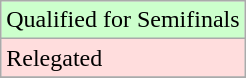<table class="wikitable">
<tr width=10px bgcolor="#ccffcc">
<td>Qualified for Semifinals</td>
</tr>
<tr width=10px bgcolor="#ffdddd">
<td>Relegated</td>
</tr>
<tr>
</tr>
</table>
